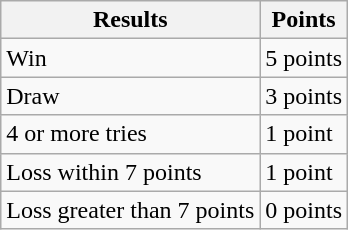<table class="wikitable">
<tr>
<th>Results</th>
<th>Points</th>
</tr>
<tr>
<td>Win</td>
<td>5 points</td>
</tr>
<tr>
<td>Draw</td>
<td>3 points</td>
</tr>
<tr>
<td>4 or more tries</td>
<td>1 point</td>
</tr>
<tr>
<td>Loss within 7 points</td>
<td>1 point</td>
</tr>
<tr>
<td>Loss greater than 7 points</td>
<td>0 points</td>
</tr>
</table>
